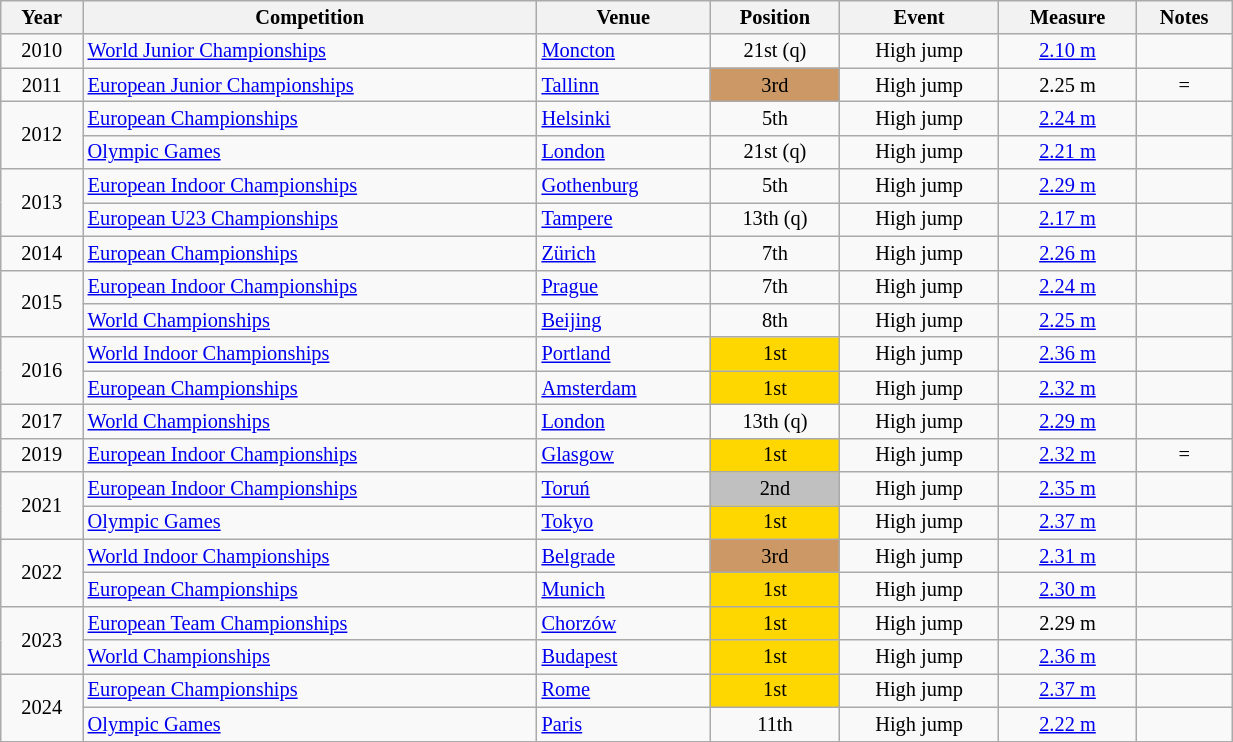<table class="wikitable sortable" width=65% style="font-size:85%; text-align:center;">
<tr>
<th>Year</th>
<th>Competition</th>
<th>Venue</th>
<th>Position</th>
<th>Event</th>
<th>Measure</th>
<th>Notes</th>
</tr>
<tr>
<td>2010</td>
<td align=left><a href='#'>World Junior Championships</a></td>
<td align=left> <a href='#'>Moncton</a></td>
<td>21st (q)</td>
<td>High jump</td>
<td><a href='#'>2.10 m</a></td>
<td></td>
</tr>
<tr>
<td>2011</td>
<td align=left><a href='#'>European Junior Championships</a></td>
<td align=left> <a href='#'>Tallinn</a></td>
<td bgcolor=cc9966>3rd</td>
<td>High jump</td>
<td>2.25 m</td>
<td> =</td>
</tr>
<tr>
<td rowspan=2>2012</td>
<td align=left><a href='#'>European Championships</a></td>
<td align=left> <a href='#'>Helsinki</a></td>
<td>5th</td>
<td>High jump</td>
<td><a href='#'>2.24 m</a></td>
<td></td>
</tr>
<tr>
<td align=left><a href='#'>Olympic Games</a></td>
<td align=left> <a href='#'>London</a></td>
<td>21st (q)</td>
<td>High jump</td>
<td><a href='#'>2.21 m</a></td>
<td></td>
</tr>
<tr>
<td rowspan=2>2013</td>
<td align=left><a href='#'>European Indoor Championships</a></td>
<td align=left> <a href='#'>Gothenburg</a></td>
<td>5th</td>
<td>High jump</td>
<td><a href='#'>2.29 m</a></td>
<td></td>
</tr>
<tr>
<td align=left><a href='#'>European U23 Championships</a></td>
<td align=left> <a href='#'>Tampere</a></td>
<td>13th (q)</td>
<td>High jump</td>
<td><a href='#'>2.17 m</a></td>
<td></td>
</tr>
<tr>
<td>2014</td>
<td align=left><a href='#'>European Championships</a></td>
<td align=left> <a href='#'>Zürich</a></td>
<td>7th</td>
<td>High jump</td>
<td><a href='#'>2.26 m</a></td>
<td></td>
</tr>
<tr>
<td rowspan=2>2015</td>
<td align=left><a href='#'>European Indoor Championships</a></td>
<td align=left> <a href='#'>Prague</a></td>
<td>7th</td>
<td>High jump</td>
<td><a href='#'>2.24 m</a></td>
<td></td>
</tr>
<tr>
<td align=left><a href='#'>World Championships</a></td>
<td align=left> <a href='#'>Beijing</a></td>
<td>8th</td>
<td>High jump</td>
<td><a href='#'>2.25 m</a></td>
<td></td>
</tr>
<tr>
<td rowspan=2>2016</td>
<td align=left><a href='#'>World Indoor Championships</a></td>
<td align=left> <a href='#'>Portland</a></td>
<td bgcolor=gold>1st</td>
<td>High jump</td>
<td><a href='#'>2.36 m</a></td>
<td></td>
</tr>
<tr>
<td align=left><a href='#'>European Championships</a></td>
<td align=left> <a href='#'>Amsterdam</a></td>
<td bgcolor=gold>1st</td>
<td>High jump</td>
<td><a href='#'>2.32 m</a></td>
<td></td>
</tr>
<tr>
<td>2017</td>
<td align=left><a href='#'>World Championships</a></td>
<td align=left> <a href='#'>London</a></td>
<td>13th (q)</td>
<td>High jump</td>
<td><a href='#'>2.29 m</a></td>
<td></td>
</tr>
<tr>
<td>2019</td>
<td align=left><a href='#'>European Indoor Championships</a></td>
<td align=left> <a href='#'>Glasgow</a></td>
<td bgcolor=gold>1st</td>
<td>High jump</td>
<td><a href='#'>2.32 m</a></td>
<td> =</td>
</tr>
<tr>
<td rowspan=2>2021</td>
<td align=left><a href='#'>European Indoor Championships</a></td>
<td align=left> <a href='#'>Toruń</a></td>
<td bgcolor=silver>2nd</td>
<td>High jump</td>
<td><a href='#'>2.35 m</a></td>
<td></td>
</tr>
<tr>
<td align=left><a href='#'>Olympic Games</a></td>
<td align=left> <a href='#'>Tokyo</a></td>
<td bgcolor=gold>1st</td>
<td>High jump</td>
<td><a href='#'>2.37 m</a></td>
<td></td>
</tr>
<tr>
<td rowspan=2>2022</td>
<td align=left><a href='#'>World Indoor Championships</a></td>
<td align=left> <a href='#'>Belgrade</a></td>
<td bgcolor=cc9966>3rd</td>
<td>High jump</td>
<td><a href='#'>2.31 m</a></td>
<td></td>
</tr>
<tr>
<td align=left><a href='#'>European Championships</a></td>
<td align=left> <a href='#'>Munich</a></td>
<td bgcolor=gold>1st</td>
<td>High jump</td>
<td><a href='#'>2.30 m</a></td>
<td></td>
</tr>
<tr>
<td rowspan=2>2023</td>
<td align=left><a href='#'>European Team Championships</a></td>
<td align=left> <a href='#'>Chorzów</a></td>
<td bgcolor=gold>1st</td>
<td>High jump</td>
<td>2.29 m</td>
<td></td>
</tr>
<tr>
<td align=left><a href='#'>World Championships</a></td>
<td align=left> <a href='#'>Budapest</a></td>
<td bgcolor=gold>1st</td>
<td>High jump</td>
<td><a href='#'>2.36 m</a></td>
<td></td>
</tr>
<tr>
<td rowspan=2>2024</td>
<td align=left><a href='#'>European Championships</a></td>
<td align=left> <a href='#'>Rome</a></td>
<td bgcolor=gold>1st</td>
<td>High jump</td>
<td><a href='#'>2.37 m</a></td>
<td></td>
</tr>
<tr>
<td align=left><a href='#'>Olympic Games</a></td>
<td align=left> <a href='#'>Paris</a></td>
<td>11th</td>
<td>High jump</td>
<td><a href='#'>2.22 m</a></td>
<td></td>
</tr>
</table>
